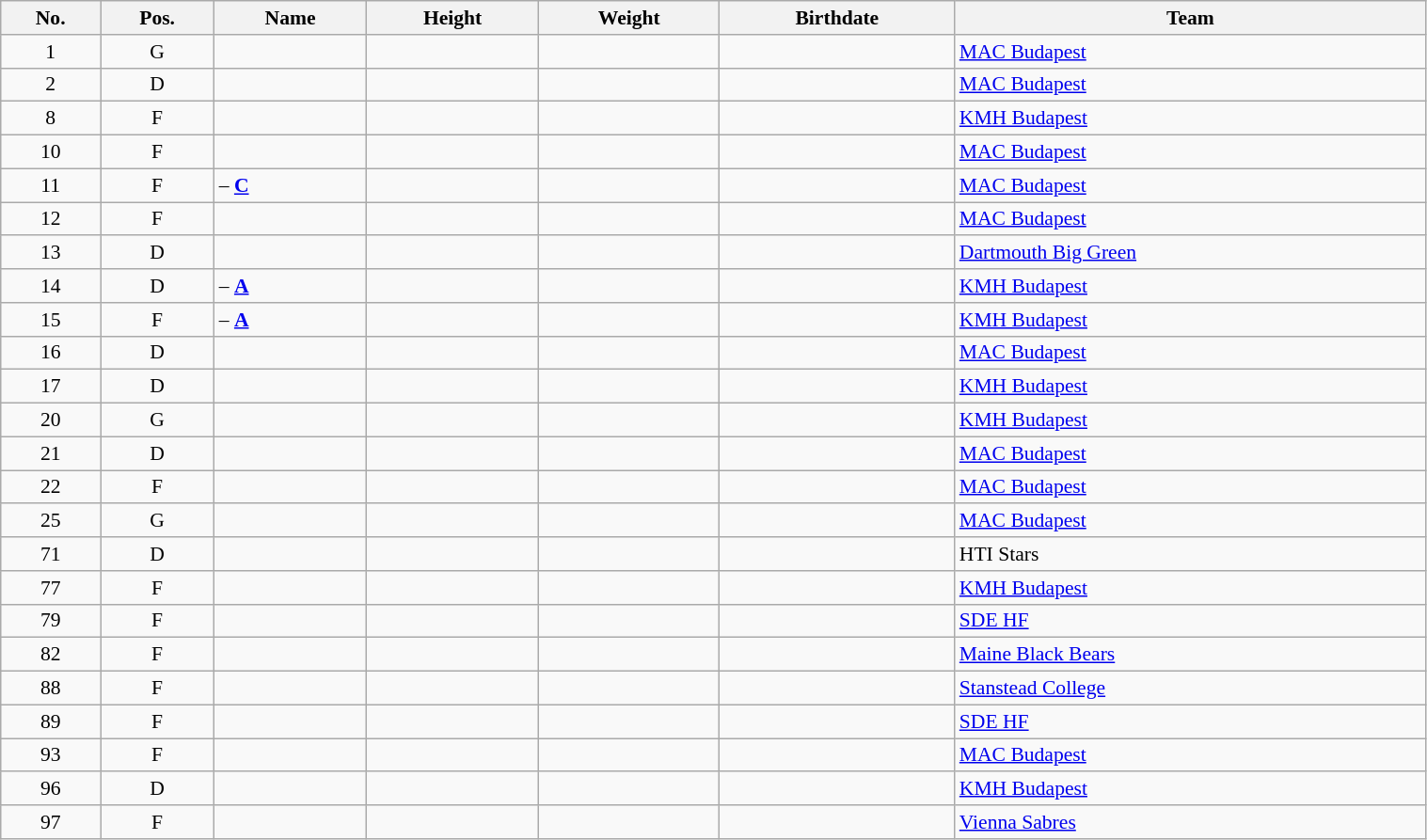<table class="wikitable sortable" width="80%" style="font-size: 90%; text-align: center;">
<tr>
<th>No.</th>
<th>Pos.</th>
<th>Name</th>
<th>Height</th>
<th>Weight</th>
<th>Birthdate</th>
<th>Team</th>
</tr>
<tr>
<td>1</td>
<td>G</td>
<td align=left></td>
<td></td>
<td></td>
<td></td>
<td style="text-align:left;"> <a href='#'>MAC Budapest</a></td>
</tr>
<tr>
<td>2</td>
<td>D</td>
<td align=left></td>
<td></td>
<td></td>
<td></td>
<td style="text-align:left;"> <a href='#'>MAC Budapest</a></td>
</tr>
<tr>
<td>8</td>
<td>F</td>
<td align=left></td>
<td></td>
<td></td>
<td></td>
<td style="text-align:left;"> <a href='#'>KMH Budapest</a></td>
</tr>
<tr>
<td>10</td>
<td>F</td>
<td align=left></td>
<td></td>
<td></td>
<td></td>
<td style="text-align:left;"> <a href='#'>MAC Budapest</a></td>
</tr>
<tr>
<td>11</td>
<td>F</td>
<td align=left> – <strong><a href='#'>C</a></strong></td>
<td></td>
<td></td>
<td></td>
<td style="text-align:left;"> <a href='#'>MAC Budapest</a></td>
</tr>
<tr>
<td>12</td>
<td>F</td>
<td align=left></td>
<td></td>
<td></td>
<td></td>
<td style="text-align:left;"> <a href='#'>MAC Budapest</a></td>
</tr>
<tr>
<td>13</td>
<td>D</td>
<td align=left></td>
<td></td>
<td></td>
<td></td>
<td style="text-align:left;"> <a href='#'>Dartmouth Big Green</a></td>
</tr>
<tr>
<td>14</td>
<td>D</td>
<td align=left> – <strong><a href='#'>A</a></strong></td>
<td></td>
<td></td>
<td></td>
<td style="text-align:left;"> <a href='#'>KMH Budapest</a></td>
</tr>
<tr>
<td>15</td>
<td>F</td>
<td align=left> – <strong><a href='#'>A</a></strong></td>
<td></td>
<td></td>
<td></td>
<td style="text-align:left;"> <a href='#'>KMH Budapest</a></td>
</tr>
<tr>
<td>16</td>
<td>D</td>
<td align=left></td>
<td></td>
<td></td>
<td></td>
<td style="text-align:left;"> <a href='#'>MAC Budapest</a></td>
</tr>
<tr>
<td>17</td>
<td>D</td>
<td align=left></td>
<td></td>
<td></td>
<td></td>
<td style="text-align:left;"> <a href='#'>KMH Budapest</a></td>
</tr>
<tr>
<td>20</td>
<td>G</td>
<td align=left></td>
<td></td>
<td></td>
<td></td>
<td style="text-align:left;"> <a href='#'>KMH Budapest</a></td>
</tr>
<tr>
<td>21</td>
<td>D</td>
<td align=left></td>
<td></td>
<td></td>
<td></td>
<td style="text-align:left;"> <a href='#'>MAC Budapest</a></td>
</tr>
<tr>
<td>22</td>
<td>F</td>
<td align=left></td>
<td></td>
<td></td>
<td></td>
<td style="text-align:left;"> <a href='#'>MAC Budapest</a></td>
</tr>
<tr>
<td>25</td>
<td>G</td>
<td align=left></td>
<td></td>
<td></td>
<td></td>
<td style="text-align:left;"> <a href='#'>MAC Budapest</a></td>
</tr>
<tr>
<td>71</td>
<td>D</td>
<td align=left></td>
<td></td>
<td></td>
<td></td>
<td style="text-align:left;"> HTI Stars</td>
</tr>
<tr>
<td>77</td>
<td>F</td>
<td align=left></td>
<td></td>
<td></td>
<td></td>
<td style="text-align:left;"> <a href='#'>KMH Budapest</a></td>
</tr>
<tr>
<td>79</td>
<td>F</td>
<td align=left></td>
<td></td>
<td></td>
<td></td>
<td style="text-align:left;"> <a href='#'>SDE HF</a></td>
</tr>
<tr>
<td>82</td>
<td>F</td>
<td align=left></td>
<td></td>
<td></td>
<td></td>
<td style="text-align:left;"> <a href='#'>Maine Black Bears</a></td>
</tr>
<tr>
<td>88</td>
<td>F</td>
<td align=left></td>
<td></td>
<td></td>
<td></td>
<td style="text-align:left;"> <a href='#'>Stanstead College</a></td>
</tr>
<tr>
<td>89</td>
<td>F</td>
<td align=left></td>
<td></td>
<td></td>
<td></td>
<td style="text-align:left;"> <a href='#'>SDE HF</a></td>
</tr>
<tr>
<td>93</td>
<td>F</td>
<td align=left></td>
<td></td>
<td></td>
<td></td>
<td style="text-align:left;"> <a href='#'>MAC Budapest</a></td>
</tr>
<tr>
<td>96</td>
<td>D</td>
<td align=left></td>
<td></td>
<td></td>
<td></td>
<td style="text-align:left;"> <a href='#'>KMH Budapest</a></td>
</tr>
<tr>
<td>97</td>
<td>F</td>
<td align=left></td>
<td></td>
<td></td>
<td></td>
<td style="text-align:left;"> <a href='#'>Vienna Sabres</a></td>
</tr>
</table>
